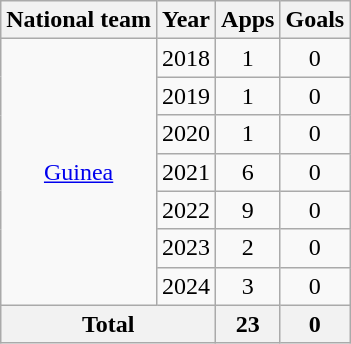<table class=wikitable style=text-align:center>
<tr>
<th>National team</th>
<th>Year</th>
<th>Apps</th>
<th>Goals</th>
</tr>
<tr>
<td rowspan="7"><a href='#'>Guinea</a></td>
<td>2018</td>
<td>1</td>
<td>0</td>
</tr>
<tr>
<td>2019</td>
<td>1</td>
<td>0</td>
</tr>
<tr>
<td>2020</td>
<td>1</td>
<td>0</td>
</tr>
<tr>
<td>2021</td>
<td>6</td>
<td>0</td>
</tr>
<tr>
<td>2022</td>
<td>9</td>
<td>0</td>
</tr>
<tr>
<td>2023</td>
<td>2</td>
<td>0</td>
</tr>
<tr>
<td>2024</td>
<td>3</td>
<td>0</td>
</tr>
<tr>
<th colspan="2">Total</th>
<th>23</th>
<th>0</th>
</tr>
</table>
